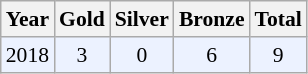<table class="sortable wikitable" style="font-size: 90%;">
<tr>
<th>Year</th>
<th>Gold</th>
<th>Silver</th>
<th>Bronze</th>
<th>Total</th>
</tr>
<tr style="background:#ECF2FF">
<td align="center">2018</td>
<td align="center">3</td>
<td align="center">0</td>
<td align="center">6</td>
<td align="center">9</td>
</tr>
</table>
